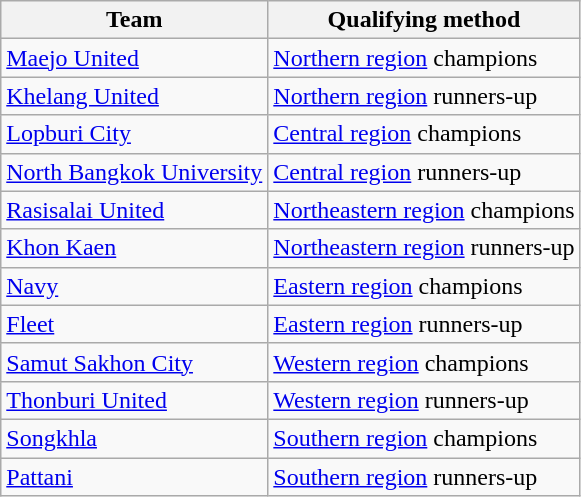<table class="wikitable">
<tr>
<th>Team</th>
<th>Qualifying method</th>
</tr>
<tr>
<td><a href='#'>Maejo United</a></td>
<td><a href='#'>Northern region</a> champions</td>
</tr>
<tr>
<td><a href='#'>Khelang United</a></td>
<td><a href='#'>Northern region</a> runners-up</td>
</tr>
<tr>
<td><a href='#'>Lopburi City</a></td>
<td><a href='#'>Central region</a> champions</td>
</tr>
<tr>
<td><a href='#'>North Bangkok University</a></td>
<td><a href='#'>Central region</a> runners-up</td>
</tr>
<tr>
<td><a href='#'>Rasisalai United</a></td>
<td><a href='#'>Northeastern region</a> champions</td>
</tr>
<tr>
<td><a href='#'>Khon Kaen</a></td>
<td><a href='#'>Northeastern region</a> runners-up</td>
</tr>
<tr>
<td><a href='#'>Navy</a></td>
<td><a href='#'>Eastern region</a> champions</td>
</tr>
<tr>
<td><a href='#'>Fleet</a></td>
<td><a href='#'>Eastern region</a> runners-up</td>
</tr>
<tr>
<td><a href='#'>Samut Sakhon City</a></td>
<td><a href='#'>Western region</a> champions</td>
</tr>
<tr>
<td><a href='#'>Thonburi United</a></td>
<td><a href='#'>Western region</a> runners-up</td>
</tr>
<tr>
<td><a href='#'>Songkhla</a></td>
<td><a href='#'>Southern region</a> champions</td>
</tr>
<tr>
<td><a href='#'>Pattani</a></td>
<td><a href='#'>Southern region</a> runners-up</td>
</tr>
</table>
